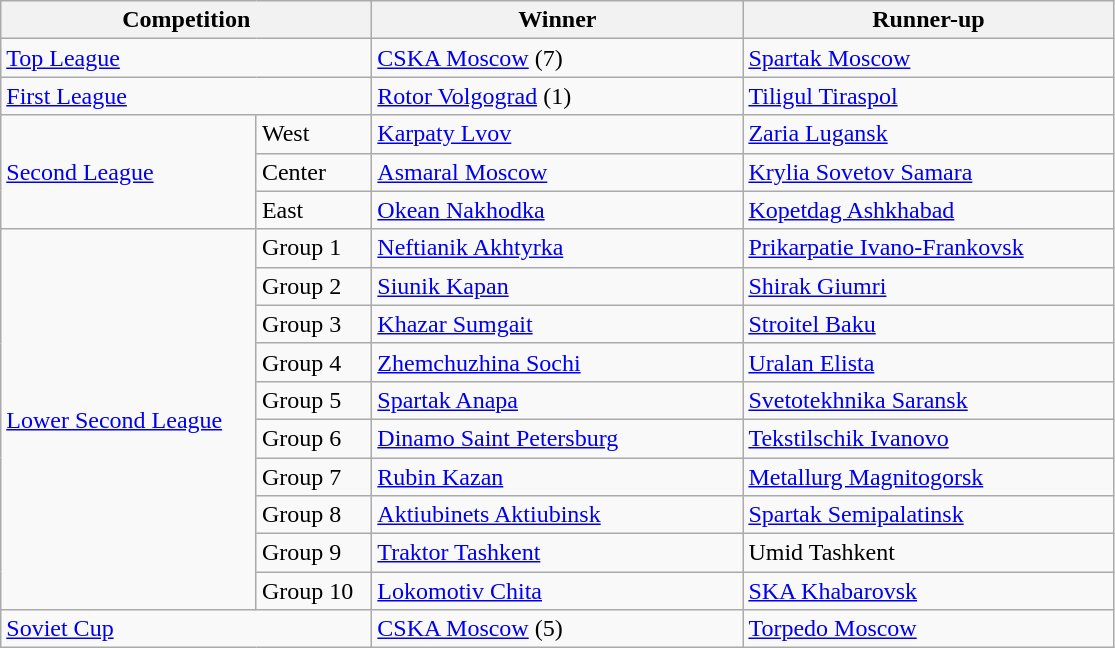<table class="wikitable">
<tr>
<th style="width:15em" colspan=2>Competition</th>
<th style="width:15em">Winner</th>
<th style="width:15em">Runner-up</th>
</tr>
<tr>
<td colspan=2><a href='#'>Top League</a></td>
<td><a href='#'>CSKA Moscow</a> (7)</td>
<td><a href='#'>Spartak Moscow</a></td>
</tr>
<tr>
<td colspan=2><a href='#'>First League</a></td>
<td><a href='#'>Rotor Volgograd</a> (1)</td>
<td><a href='#'>Tiligul Tiraspol</a></td>
</tr>
<tr>
<td rowspan=3><a href='#'>Second League</a></td>
<td>West</td>
<td><a href='#'>Karpaty Lvov</a></td>
<td><a href='#'>Zaria Lugansk</a></td>
</tr>
<tr>
<td>Center</td>
<td><a href='#'>Asmaral Moscow</a></td>
<td><a href='#'>Krylia Sovetov Samara</a></td>
</tr>
<tr>
<td>East</td>
<td><a href='#'>Okean Nakhodka</a></td>
<td><a href='#'>Kopetdag Ashkhabad</a></td>
</tr>
<tr>
<td rowspan=10><a href='#'>Lower Second League</a></td>
<td>Group 1</td>
<td><a href='#'>Neftianik Akhtyrka</a></td>
<td><a href='#'>Prikarpatie Ivano-Frankovsk</a></td>
</tr>
<tr>
<td>Group 2</td>
<td><a href='#'>Siunik Kapan</a></td>
<td><a href='#'>Shirak Giumri</a></td>
</tr>
<tr>
<td>Group 3</td>
<td><a href='#'>Khazar Sumgait</a></td>
<td><a href='#'>Stroitel Baku</a></td>
</tr>
<tr>
<td>Group 4</td>
<td><a href='#'>Zhemchuzhina Sochi</a></td>
<td><a href='#'>Uralan Elista</a></td>
</tr>
<tr>
<td>Group 5</td>
<td><a href='#'>Spartak Anapa</a></td>
<td><a href='#'>Svetotekhnika Saransk</a></td>
</tr>
<tr>
<td>Group 6</td>
<td><a href='#'>Dinamo Saint Petersburg</a></td>
<td><a href='#'>Tekstilschik Ivanovo</a></td>
</tr>
<tr>
<td>Group 7</td>
<td><a href='#'>Rubin Kazan</a></td>
<td><a href='#'>Metallurg Magnitogorsk</a></td>
</tr>
<tr>
<td>Group 8</td>
<td><a href='#'>Aktiubinets Aktiubinsk</a></td>
<td><a href='#'>Spartak Semipalatinsk</a></td>
</tr>
<tr>
<td>Group 9</td>
<td><a href='#'>Traktor Tashkent</a></td>
<td>Umid Tashkent</td>
</tr>
<tr>
<td>Group 10</td>
<td><a href='#'>Lokomotiv Chita</a></td>
<td><a href='#'>SKA Khabarovsk</a></td>
</tr>
<tr>
<td colspan=2><a href='#'>Soviet Cup</a></td>
<td><a href='#'>CSKA Moscow</a> (5)</td>
<td><a href='#'>Torpedo Moscow</a></td>
</tr>
</table>
